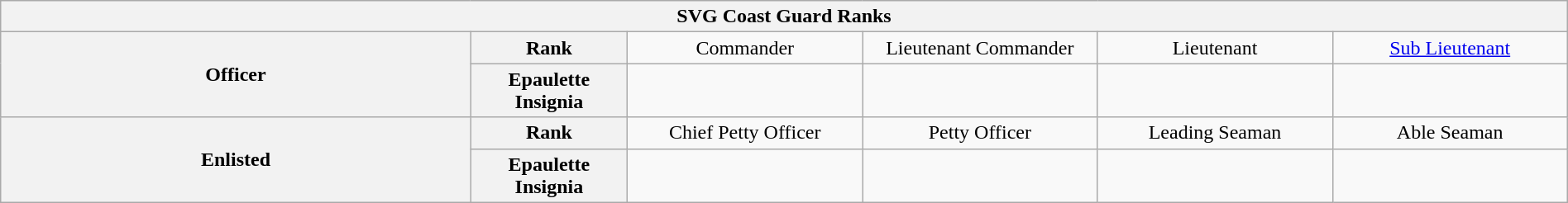<table class="wikitable" width="100%" style="text-align: center;">
<tr>
<th colspan="6">SVG Coast Guard Ranks</th>
</tr>
<tr>
<th rowspan="2">Officer</th>
<th width="10%">Rank</th>
<td width="15%">Commander</td>
<td width="15%">Lieutenant Commander</td>
<td width="15%">Lieutenant</td>
<td width="15%"><a href='#'>Sub Lieutenant</a></td>
</tr>
<tr>
<th>Epaulette Insignia</th>
<td></td>
<td></td>
<td></td>
<td></td>
</tr>
<tr>
<th rowspan="2">Enlisted</th>
<th>Rank</th>
<td>Chief Petty Officer</td>
<td>Petty Officer</td>
<td>Leading Seaman</td>
<td>Able Seaman</td>
</tr>
<tr>
<th>Epaulette Insignia</th>
<td></td>
<td></td>
<td></td>
<td></td>
</tr>
</table>
